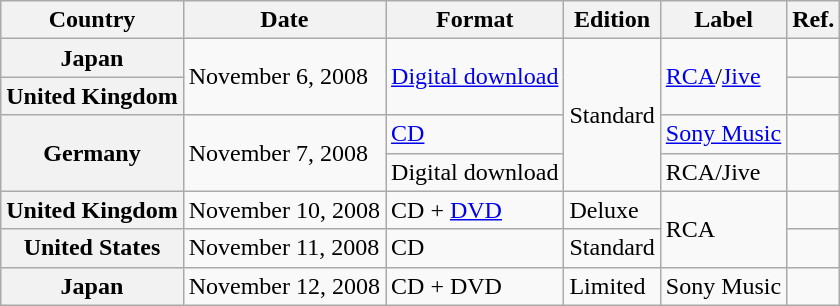<table class="wikitable plainrowheaders">
<tr>
<th scope="col">Country</th>
<th scope="col">Date</th>
<th scope="col">Format</th>
<th scope="col">Edition</th>
<th scope="col">Label</th>
<th scope="col">Ref.</th>
</tr>
<tr>
<th scope="row">Japan</th>
<td rowspan="2">November 6, 2008</td>
<td rowspan="2"><a href='#'>Digital download</a></td>
<td rowspan="4">Standard</td>
<td rowspan="2"><a href='#'>RCA</a>/<a href='#'>Jive</a></td>
<td align="center"></td>
</tr>
<tr>
<th scope="row">United Kingdom</th>
<td align="center"></td>
</tr>
<tr>
<th scope="row" rowspan="2">Germany</th>
<td rowspan="2">November 7, 2008</td>
<td><a href='#'>CD</a></td>
<td><a href='#'>Sony Music</a></td>
<td align="center"></td>
</tr>
<tr>
<td>Digital download</td>
<td>RCA/Jive</td>
<td align="center"></td>
</tr>
<tr>
<th scope="row">United Kingdom</th>
<td>November 10, 2008</td>
<td>CD + <a href='#'>DVD</a></td>
<td>Deluxe</td>
<td rowspan="2">RCA</td>
<td align="center"></td>
</tr>
<tr>
<th scope="row">United States</th>
<td>November 11, 2008</td>
<td>CD</td>
<td>Standard</td>
<td align="center"></td>
</tr>
<tr>
<th scope="row">Japan</th>
<td>November 12, 2008</td>
<td>CD + DVD</td>
<td>Limited</td>
<td>Sony Music</td>
<td align="center"></td>
</tr>
</table>
